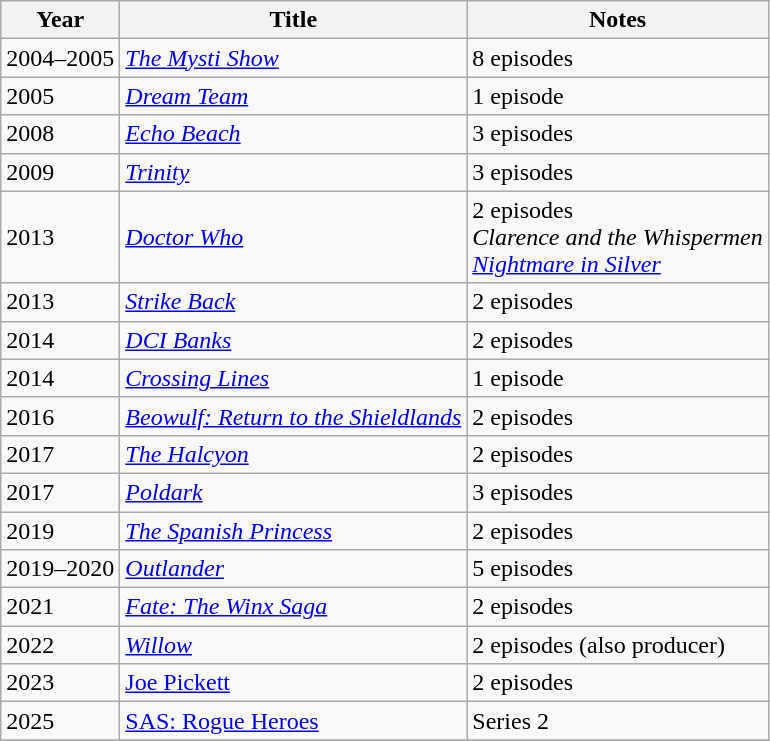<table class="wikitable" style="margin-right: 0;">
<tr ">
<th>Year</th>
<th>Title</th>
<th>Notes</th>
</tr>
<tr>
<td>2004–2005</td>
<td><em><a href='#'>The Mysti Show</a></em></td>
<td>8 episodes</td>
</tr>
<tr>
<td>2005</td>
<td><em><a href='#'>Dream Team</a></em></td>
<td>1 episode</td>
</tr>
<tr>
<td>2008</td>
<td><em><a href='#'>Echo Beach</a></em></td>
<td>3 episodes</td>
</tr>
<tr>
<td>2009</td>
<td><em><a href='#'>Trinity</a></em></td>
<td>3 episodes</td>
</tr>
<tr>
<td>2013</td>
<td><em><a href='#'>Doctor Who</a></em></td>
<td>2 episodes<br><em>Clarence and the Whispermen</em><br><em><a href='#'>Nightmare in Silver</a></em></td>
</tr>
<tr>
<td>2013</td>
<td><em><a href='#'>Strike Back</a></em></td>
<td>2 episodes</td>
</tr>
<tr>
<td>2014</td>
<td><em><a href='#'>DCI Banks</a></em></td>
<td>2 episodes</td>
</tr>
<tr>
<td>2014</td>
<td><em><a href='#'>Crossing Lines</a></em></td>
<td>1 episode</td>
</tr>
<tr>
<td>2016</td>
<td><em><a href='#'>Beowulf: Return to the Shieldlands</a></em></td>
<td>2 episodes</td>
</tr>
<tr>
<td>2017</td>
<td><em><a href='#'>The Halcyon</a></em></td>
<td>2 episodes</td>
</tr>
<tr>
<td>2017</td>
<td><em><a href='#'>Poldark</a></em></td>
<td>3 episodes</td>
</tr>
<tr>
<td>2019</td>
<td><em><a href='#'>The Spanish Princess</a></em></td>
<td>2 episodes</td>
</tr>
<tr>
<td>2019–2020</td>
<td><em><a href='#'>Outlander</a></em></td>
<td>5 episodes</td>
</tr>
<tr>
<td>2021</td>
<td><em><a href='#'>Fate: The Winx Saga</a></em></td>
<td>2 episodes</td>
</tr>
<tr>
<td>2022</td>
<td><em><a href='#'>Willow</a></em></td>
<td>2 episodes (also producer)</td>
</tr>
<tr>
<td>2023</td>
<td><a href='#'>Joe Pickett</a><em></td>
<td>2 episodes</td>
</tr>
<tr>
<td>2025</td>
<td></em><a href='#'>SAS: Rogue Heroes</a><em></td>
<td>Series 2</td>
</tr>
<tr>
</tr>
</table>
